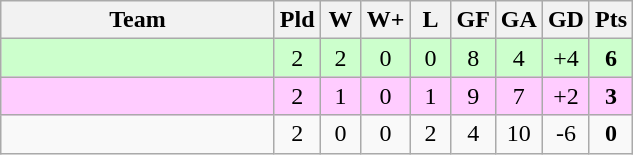<table class="wikitable" style="text-align: center;">
<tr>
<th width="175">Team</th>
<th width="20">Pld</th>
<th width="20">W</th>
<th width="20">W+</th>
<th width="20">L</th>
<th width="20">GF</th>
<th width="20">GA</th>
<th width="20">GD</th>
<th width="20">Pts</th>
</tr>
<tr align=center style="background:#ccffcc;">
<td style="text-align:left;"></td>
<td>2</td>
<td>2</td>
<td>0</td>
<td>0</td>
<td>8</td>
<td>4</td>
<td>+4</td>
<td><strong>6</strong></td>
</tr>
<tr align=center style="background:#ffccff;">
<td style="text-align:left;"></td>
<td>2</td>
<td>1</td>
<td>0</td>
<td>1</td>
<td>9</td>
<td>7</td>
<td>+2</td>
<td><strong>3</strong></td>
</tr>
<tr align=center>
<td style="text-align:left;"></td>
<td>2</td>
<td>0</td>
<td>0</td>
<td>2</td>
<td>4</td>
<td>10</td>
<td>-6</td>
<td><strong>0</strong></td>
</tr>
</table>
